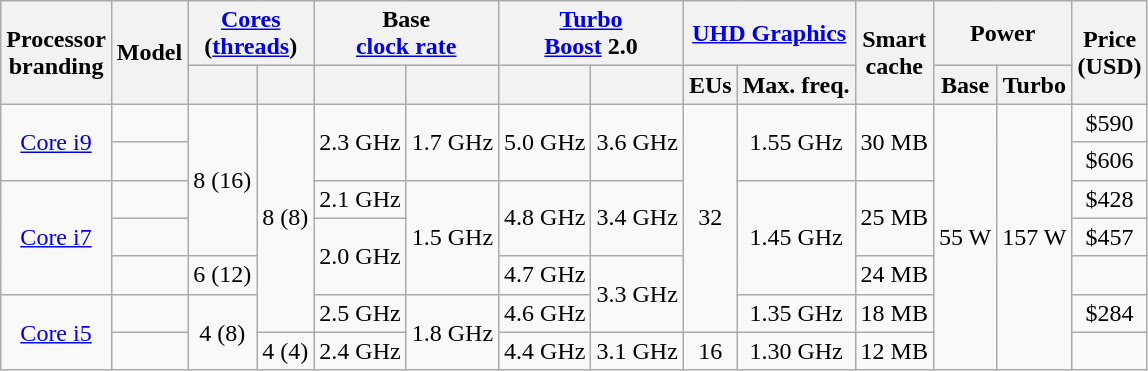<table class="wikitable sortable" style="text-align:center;">
<tr>
<th rowspan="2">Processor <br>branding</th>
<th rowspan="2">Model</th>
<th colspan="2"><a href='#'>Cores</a> <br>(<a href='#'>threads</a>)</th>
<th colspan="2">Base <br><a href='#'>clock rate</a></th>
<th colspan="2"><a href='#'>Turbo<br>Boost</a> 2.0</th>
<th colspan="2"><a href='#'>UHD Graphics</a></th>
<th rowspan="2">Smart <br>cache</th>
<th colspan="2">Power</th>
<th rowspan="2">Price <br>(USD)</th>
</tr>
<tr>
<th></th>
<th></th>
<th></th>
<th></th>
<th></th>
<th></th>
<th>EUs</th>
<th>Max. freq.</th>
<th>Base</th>
<th>Turbo</th>
</tr>
<tr>
<td rowspan="2"><a href='#'>Core i9</a></td>
<td></td>
<td rowspan="4">8 (16)</td>
<td rowspan="6">8 (8)</td>
<td rowspan="2">2.3 GHz</td>
<td rowspan="2">1.7 GHz</td>
<td rowspan="2">5.0 GHz</td>
<td rowspan="2">3.6 GHz</td>
<td rowspan="6">32</td>
<td rowspan="2">1.55 GHz</td>
<td rowspan="2">30 MB</td>
<td rowspan="7">55 W</td>
<td rowspan="7">157 W</td>
<td>$590</td>
</tr>
<tr>
<td></td>
<td>$606</td>
</tr>
<tr>
<td rowspan="3"><a href='#'>Core i7</a></td>
<td></td>
<td>2.1 GHz</td>
<td rowspan="3">1.5 GHz</td>
<td rowspan="2">4.8 GHz</td>
<td rowspan="2">3.4 GHz</td>
<td rowspan="3">1.45 GHz</td>
<td rowspan="2">25 MB</td>
<td>$428</td>
</tr>
<tr>
<td></td>
<td rowspan="2">2.0 GHz</td>
<td>$457</td>
</tr>
<tr>
<td></td>
<td>6 (12)</td>
<td>4.7 GHz</td>
<td rowspan="2">3.3 GHz</td>
<td>24 MB</td>
<td></td>
</tr>
<tr>
<td rowspan="2"><a href='#'>Core i5</a></td>
<td></td>
<td rowspan="2">4 (8)</td>
<td>2.5 GHz</td>
<td rowspan="2">1.8 GHz</td>
<td>4.6 GHz</td>
<td>1.35 GHz</td>
<td>18 MB</td>
<td>$284</td>
</tr>
<tr>
<td></td>
<td>4 (4)</td>
<td>2.4 GHz</td>
<td>4.4 GHz</td>
<td>3.1 GHz</td>
<td>16</td>
<td>1.30 GHz</td>
<td>12 MB</td>
<td></td>
</tr>
</table>
